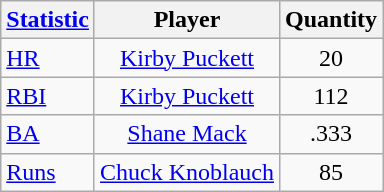<table class="wikitable" style="text-align: center;">
<tr>
<th><a href='#'>Statistic</a></th>
<th>Player</th>
<th>Quantity</th>
</tr>
<tr>
<td align="left"><a href='#'>HR</a></td>
<td><a href='#'>Kirby Puckett</a></td>
<td>20</td>
</tr>
<tr>
<td align="left"><a href='#'>RBI</a></td>
<td><a href='#'>Kirby Puckett</a></td>
<td>112</td>
</tr>
<tr>
<td align="left"><a href='#'>BA</a></td>
<td><a href='#'>Shane Mack</a></td>
<td>.333</td>
</tr>
<tr>
<td align="left"><a href='#'>Runs</a></td>
<td><a href='#'>Chuck Knoblauch</a></td>
<td>85</td>
</tr>
</table>
